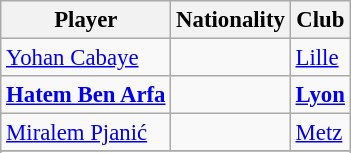<table class="wikitable" style="font-size:95%">
<tr>
<th>Player</th>
<th>Nationality</th>
<th>Club</th>
</tr>
<tr --->
<td><a href='#'>Yohan Cabaye</a></td>
<td></td>
<td> <a href='#'>Lille</a></td>
</tr>
<tr>
<td><strong><a href='#'>Hatem Ben Arfa</a></strong></td>
<td><strong></strong></td>
<td> <strong><a href='#'>Lyon</a></strong></td>
</tr>
<tr>
<td><a href='#'>Miralem Pjanić</a></td>
<td></td>
<td> <a href='#'>Metz</a></td>
</tr>
<tr>
</tr>
<tr>
</tr>
</table>
